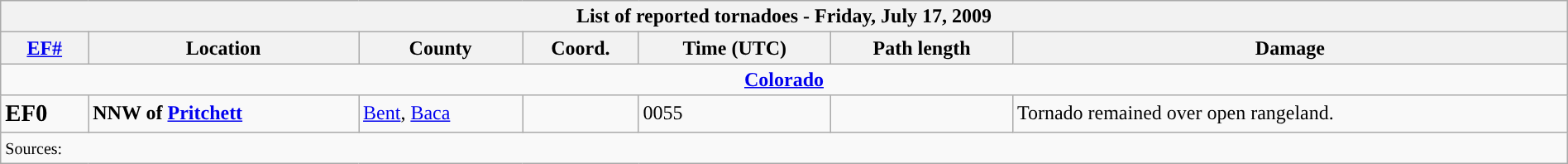<table class="wikitable collapsible" style="width:100%;">
<tr>
<th colspan="7">List of reported tornadoes - Friday, July 17, 2009</th>
</tr>
<tr>
<th><a href='#'>EF#</a></th>
<th>Location</th>
<th>County</th>
<th>Coord.</th>
<th>Time (UTC)</th>
<th>Path length</th>
<th>Damage</th>
</tr>
<tr>
<td colspan="7" style="text-align:center;"><strong><a href='#'>Colorado</a></strong></td>
</tr>
<tr>
<td><big><strong>EF0</strong></big></td>
<td><strong>NNW of <a href='#'>Pritchett</a></strong></td>
<td><a href='#'>Bent</a>, <a href='#'>Baca</a></td>
<td></td>
<td>0055</td>
<td></td>
<td>Tornado remained over open rangeland.</td>
</tr>
<tr>
<td colspan="7"><small>Sources: </small></td>
</tr>
</table>
